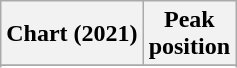<table class="wikitable sortable plainrowheaders" style="text-align:center">
<tr>
<th scope="col">Chart (2021)</th>
<th scope="col">Peak<br>position</th>
</tr>
<tr>
</tr>
<tr>
</tr>
<tr>
</tr>
<tr>
</tr>
<tr>
</tr>
<tr>
</tr>
</table>
